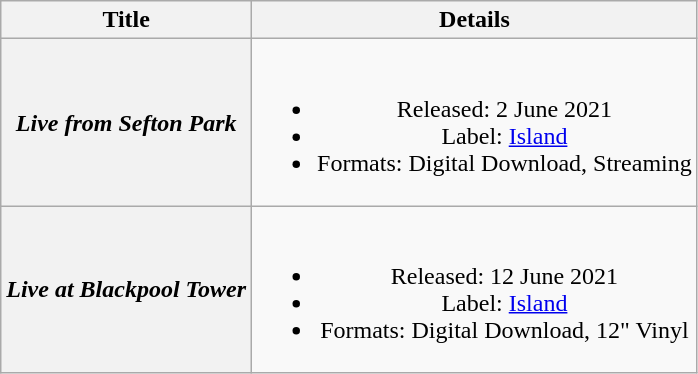<table class="wikitable plainrowheaders" style="text-align:center;">
<tr>
<th>Title</th>
<th>Details</th>
</tr>
<tr>
<th scope="row"><em>Live from Sefton Park</em></th>
<td><br><ul><li>Released: 2 June 2021</li><li>Label: <a href='#'>Island</a></li><li>Formats: Digital Download, Streaming</li></ul></td>
</tr>
<tr>
<th scope="row"><em>Live at Blackpool Tower</em></th>
<td><br><ul><li>Released: 12 June 2021</li><li>Label: <a href='#'>Island</a></li><li>Formats: Digital Download, 12" Vinyl</li></ul></td>
</tr>
</table>
